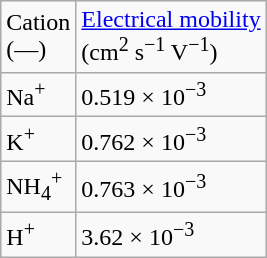<table class="wikitable">
<tr>
<td>Cation <br> (—)</td>
<td><a href='#'>Electrical mobility</a> <br> (cm<sup>2</sup> s<sup>−1</sup> V<sup>−1</sup>)</td>
</tr>
<tr>
<td>Na<sup>+</sup></td>
<td>0.519 × 10<sup>−3</sup></td>
</tr>
<tr>
<td>K<sup>+</sup></td>
<td>0.762 × 10<sup>−3</sup></td>
</tr>
<tr>
<td>NH<sub>4</sub><sup>+</sup></td>
<td>0.763 × 10<sup>−3</sup></td>
</tr>
<tr>
<td>H<sup>+</sup></td>
<td>3.62 × 10<sup>−3</sup></td>
</tr>
</table>
